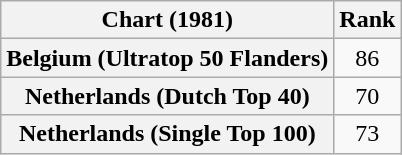<table class="wikitable sortable plainrowheaders" style="text-align:center">
<tr>
<th>Chart (1981)</th>
<th>Rank</th>
</tr>
<tr>
<th scope="row">Belgium (Ultratop 50 Flanders)</th>
<td>86</td>
</tr>
<tr>
<th scope="row">Netherlands (Dutch Top 40)</th>
<td>70</td>
</tr>
<tr>
<th scope="row">Netherlands (Single Top 100)</th>
<td>73</td>
</tr>
</table>
